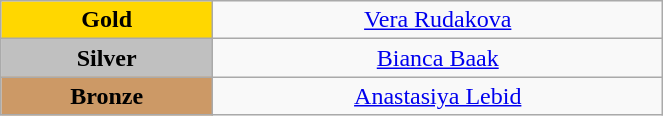<table class="wikitable" style="text-align:center; " width="35%">
<tr>
<td bgcolor="gold"><strong>Gold</strong></td>
<td><a href='#'>Vera Rudakova</a><br>  <small><em></em></small></td>
</tr>
<tr>
<td bgcolor="silver"><strong>Silver</strong></td>
<td><a href='#'>Bianca Baak</a><br>  <small><em></em></small></td>
</tr>
<tr>
<td bgcolor="CC9966"><strong>Bronze</strong></td>
<td><a href='#'>Anastasiya Lebid</a><br>  <small><em></em></small></td>
</tr>
</table>
